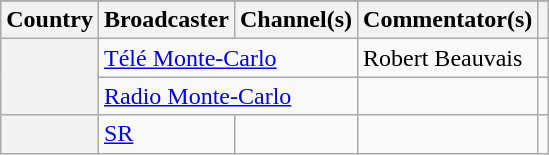<table class="wikitable plainrowheaders sticky-header">
<tr>
</tr>
<tr>
<th scope="col">Country</th>
<th scope="col">Broadcaster</th>
<th scope="col">Channel(s)</th>
<th scope="col">Commentator(s)</th>
<th scope="col"></th>
</tr>
<tr>
<th scope="rowgroup" rowspan="2"></th>
<td colspan="2"><a href='#'>Télé Monte-Carlo</a></td>
<td>Robert Beauvais</td>
<td style="text-align:center"></td>
</tr>
<tr>
<td colspan="2"><a href='#'>Radio Monte-Carlo</a></td>
<td></td>
<td style="text-align:center"></td>
</tr>
<tr>
<th scope="row"></th>
<td><a href='#'>SR</a></td>
<td></td>
<td></td>
<td style="text-align:center"></td>
</tr>
</table>
